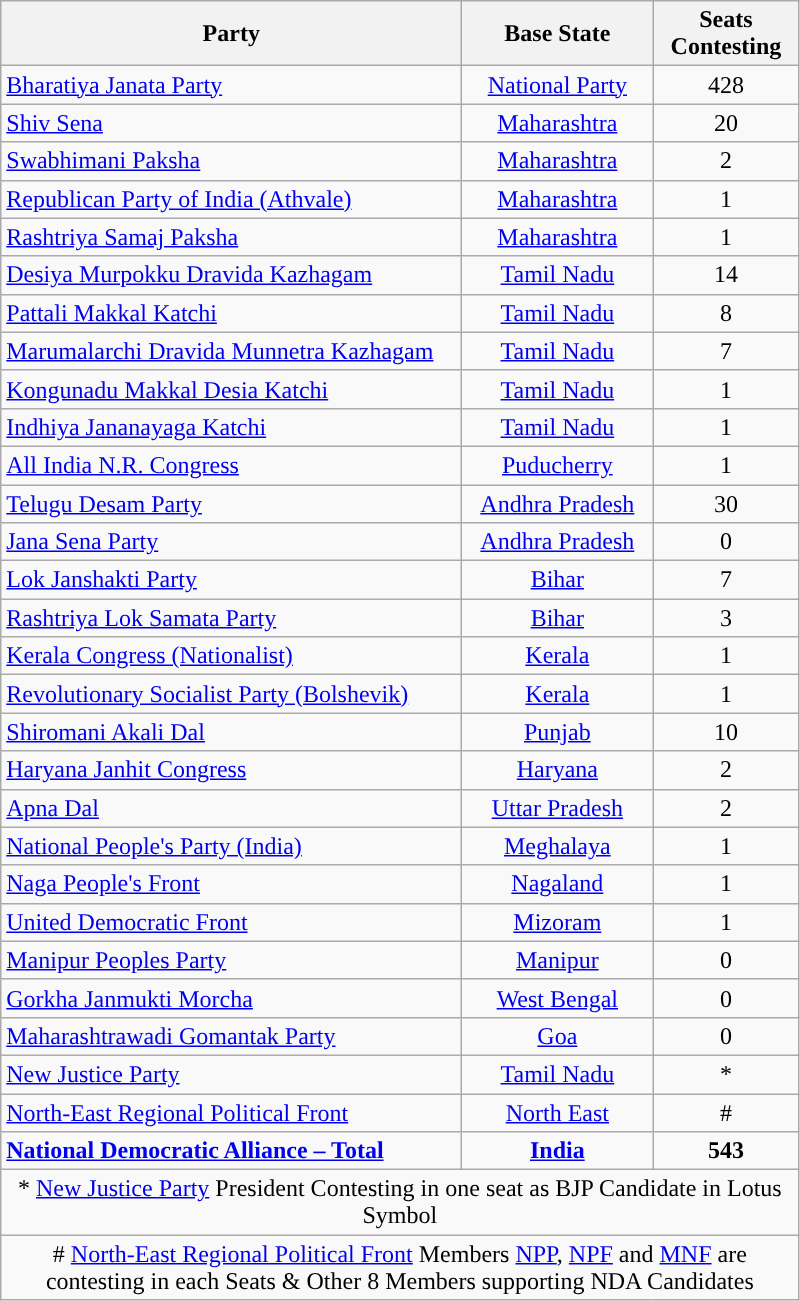<table class="wikitable collapsible collapsed">
<tr>
<th scope="col" style="width:300px;">Party</th>
<th scope="col" style="width:120px;">Base State</th>
<th scope="col" style="width:90px;">Seats Contesting</th>
</tr>
<tr>
<td><a href='#'>Bharatiya Janata Party</a></td>
<td style="text-align: center;"><a href='#'>National Party</a></td>
<td style="text-align: center;">428</td>
</tr>
<tr>
<td><a href='#'>Shiv Sena</a></td>
<td style="text-align: center;"><a href='#'>Maharashtra</a></td>
<td style="text-align: center;">20</td>
</tr>
<tr>
<td><a href='#'>Swabhimani Paksha</a></td>
<td style="text-align: center;"><a href='#'>Maharashtra</a></td>
<td style="text-align: center;">2</td>
</tr>
<tr>
<td><a href='#'>Republican Party of India (Athvale)</a></td>
<td style="text-align:center;"><a href='#'>Maharashtra</a></td>
<td style="text-align: center;">1</td>
</tr>
<tr>
<td><a href='#'>Rashtriya Samaj Paksha</a></td>
<td style="text-align: center;"><a href='#'>Maharashtra</a></td>
<td style="text-align: center;">1</td>
</tr>
<tr>
<td><a href='#'>Desiya Murpokku Dravida Kazhagam</a></td>
<td style="text-align: center;"><a href='#'>Tamil Nadu</a></td>
<td style="text-align: center;">14</td>
</tr>
<tr>
<td><a href='#'>Pattali Makkal Katchi</a></td>
<td style="text-align: center;"><a href='#'>Tamil Nadu</a></td>
<td style="text-align: center;">8</td>
</tr>
<tr>
<td><a href='#'>Marumalarchi Dravida Munnetra Kazhagam</a></td>
<td style="text-align: center;"><a href='#'>Tamil Nadu</a></td>
<td style="text-align: center;">7</td>
</tr>
<tr>
<td><a href='#'>Kongunadu Makkal Desia Katchi</a></td>
<td style="text-align: center;"><a href='#'>Tamil Nadu</a></td>
<td style="text-align: center;">1</td>
</tr>
<tr>
<td><a href='#'>Indhiya Jananayaga Katchi</a></td>
<td style="text-align: center;"><a href='#'>Tamil Nadu</a></td>
<td style="text-align: center;">1</td>
</tr>
<tr>
<td><a href='#'>All India N.R. Congress</a></td>
<td style="text-align: center;"><a href='#'>Puducherry</a></td>
<td style="text-align: center;">1</td>
</tr>
<tr>
<td><a href='#'>Telugu Desam Party</a></td>
<td style="text-align: center;"><a href='#'>Andhra Pradesh</a></td>
<td style="text-align: center;">30</td>
</tr>
<tr>
<td><a href='#'>Jana Sena Party</a></td>
<td style="text-align: center;"><a href='#'>Andhra Pradesh</a></td>
<td style="text-align: center;">0</td>
</tr>
<tr>
<td><a href='#'>Lok Janshakti Party</a></td>
<td style="text-align: center;"><a href='#'>Bihar</a></td>
<td style="text-align: center;">7</td>
</tr>
<tr>
<td><a href='#'>Rashtriya Lok Samata Party</a></td>
<td style="text-align: center;"><a href='#'>Bihar</a></td>
<td style="text-align: center;">3</td>
</tr>
<tr>
<td><a href='#'>Kerala Congress (Nationalist)</a></td>
<td style="text-align: center;"><a href='#'>Kerala</a></td>
<td style="text-align: center;">1</td>
</tr>
<tr>
<td><a href='#'>Revolutionary Socialist Party (Bolshevik)</a></td>
<td style="text-align: center;"><a href='#'>Kerala</a></td>
<td style="text-align: center;">1</td>
</tr>
<tr>
<td><a href='#'>Shiromani Akali Dal</a></td>
<td style="text-align: center;"><a href='#'>Punjab</a></td>
<td style="text-align: center;">10</td>
</tr>
<tr>
<td><a href='#'>Haryana Janhit Congress</a></td>
<td style="text-align: center;"><a href='#'>Haryana</a></td>
<td style="text-align: center;">2</td>
</tr>
<tr>
<td><a href='#'>Apna Dal</a></td>
<td style="text-align: center;"><a href='#'>Uttar Pradesh</a></td>
<td style="text-align: center;">2</td>
</tr>
<tr>
<td><a href='#'>National People's Party (India)</a></td>
<td style="text-align: center;"><a href='#'>Meghalaya</a></td>
<td style="text-align: center;">1</td>
</tr>
<tr>
<td><a href='#'>Naga People's Front</a></td>
<td style="text-align: center;"><a href='#'>Nagaland</a></td>
<td style="text-align: center;">1</td>
</tr>
<tr>
<td><a href='#'>United Democratic Front</a></td>
<td style="text-align: center;"><a href='#'>Mizoram</a></td>
<td style="text-align: center;">1</td>
</tr>
<tr>
<td><a href='#'>Manipur Peoples Party</a></td>
<td style="text-align: center;"><a href='#'>Manipur</a></td>
<td style="text-align: center;">0</td>
</tr>
<tr>
<td><a href='#'>Gorkha Janmukti Morcha</a></td>
<td style="text-align: center;"><a href='#'>West Bengal</a></td>
<td style="text-align: center;">0</td>
</tr>
<tr>
<td><a href='#'>Maharashtrawadi Gomantak Party</a></td>
<td style="text-align: center;"><a href='#'>Goa</a></td>
<td style="text-align: center;">0</td>
</tr>
<tr>
<td><a href='#'>New Justice Party</a></td>
<td style="text-align: center;"><a href='#'>Tamil Nadu</a></td>
<td style="text-align: center;">*</td>
</tr>
<tr>
<td><a href='#'>North-East Regional Political Front</a></td>
<td style="text-align: center;"><a href='#'>North East</a></td>
<td style="text-align: center;">#</td>
</tr>
<tr>
<td><strong><a href='#'>National Democratic Alliance – Total</a></strong></td>
<td style="text-align: center;"><strong><a href='#'>India</a></strong></td>
<td style="text-align: center;"><strong>543</strong></td>
</tr>
<tr>
<td colspan="6" style="text-align:center; vertical-align:middle;">* <a href='#'>New Justice Party</a> President Contesting in one seat as BJP Candidate in Lotus Symbol</td>
</tr>
<tr>
<td colspan="6" style="text-align:center; vertical-align:middle;"># <a href='#'>North-East Regional Political Front</a> Members <a href='#'>NPP</a>, <a href='#'>NPF</a> and <a href='#'>MNF</a> are contesting in each Seats & Other 8 Members supporting NDA Candidates</td>
</tr>
</table>
